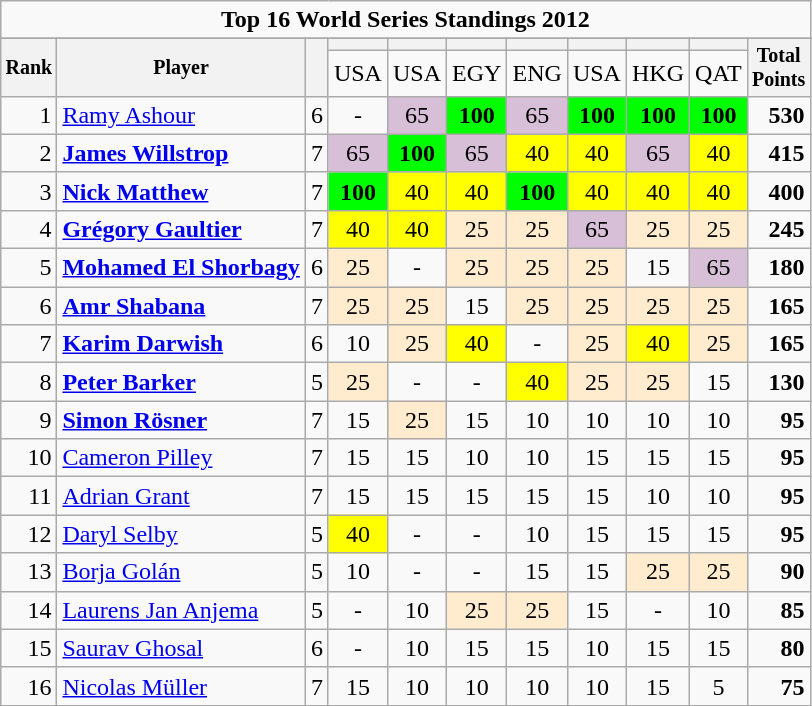<table class="wikitable">
<tr>
<td colspan=11 align="center"><strong>Top 16 World Series Standings 2012</strong></td>
</tr>
<tr>
</tr>
<tr style="font-size:10pt;font-weight:bold">
<th rowspan=2 align="center">Rank</th>
<th rowspan=2 align="center">Player</th>
<th rowspan=2 align="center"></th>
<th></th>
<th></th>
<th></th>
<th></th>
<th></th>
<th></th>
<th></th>
<th rowspan=2 align="center">Total<br>Points</th>
</tr>
<tr>
<td align="center">USA </td>
<td align="center">USA </td>
<td align="center">EGY </td>
<td align="center">ENG </td>
<td align="center">USA </td>
<td align="center">HKG </td>
<td align="center">QAT </td>
</tr>
<tr>
<td align=right>1</td>
<td> <a href='#'>Ramy Ashour</a></td>
<td align=center>6</td>
<td align=center>-</td>
<td align=center style="background:#D8BFD8;">65</td>
<td align=center style="background:#00ff00"><strong>100</strong></td>
<td align=center style="background:#D8BFD8;">65</td>
<td align=center style="background:#00ff00"><strong>100</strong></td>
<td align=center style="background:#00ff00"><strong>100</strong></td>
<td align=center style="background:#00ff00"><strong>100</strong></td>
<td align=right><strong>530</strong></td>
</tr>
<tr>
<td align=right>2</td>
<td> <strong><a href='#'>James Willstrop</a></strong></td>
<td align=center>7</td>
<td align=center style="background:#D8BFD8;">65</td>
<td align=center style="background:#00ff00"><strong>100</strong></td>
<td align=center style="background:#D8BFD8;">65</td>
<td align=center style="background:yellow;">40</td>
<td align=center style="background:yellow;">40</td>
<td align=center style="background:#D8BFD8;">65</td>
<td align=center style="background:yellow;">40</td>
<td align=right><strong>415</strong></td>
</tr>
<tr>
<td align=right>3</td>
<td> <strong><a href='#'>Nick Matthew</a></strong></td>
<td align=center>7</td>
<td align=center style="background:#00ff00"><strong>100</strong></td>
<td align=center style="background:yellow;">40</td>
<td align=center style="background:yellow;">40</td>
<td align=center style="background:#00ff00"><strong>100</strong></td>
<td align=center style="background:yellow;">40</td>
<td align=center style="background:yellow;">40</td>
<td align=center style="background:yellow;">40</td>
<td align=right><strong>400</strong></td>
</tr>
<tr>
<td align=right>4</td>
<td> <strong><a href='#'>Grégory Gaultier</a></strong></td>
<td align=center>7</td>
<td align=center style="background:yellow;">40</td>
<td align=center style="background:yellow;">40</td>
<td align=center style="background:#ffebcd;">25</td>
<td align=center style="background:#ffebcd;">25</td>
<td align=center style="background:#D8BFD8;">65</td>
<td align=center style="background:#ffebcd;">25</td>
<td align=center style="background:#ffebcd;">25</td>
<td align=right><strong>245</strong></td>
</tr>
<tr>
<td align=right>5</td>
<td> <strong><a href='#'>Mohamed El Shorbagy</a></strong></td>
<td align=center>6</td>
<td align=center style="background:#ffebcd;">25</td>
<td align=center>-</td>
<td align=center style="background:#ffebcd;">25</td>
<td align=center style="background:#ffebcd;">25</td>
<td align=center style="background:#ffebcd;">25</td>
<td align=center>15</td>
<td align=center style="background:#D8BFD8;">65</td>
<td align=right><strong>180</strong></td>
</tr>
<tr>
<td align=right>6</td>
<td> <strong><a href='#'>Amr Shabana</a></strong></td>
<td align=center>7</td>
<td align=center style="background:#ffebcd;">25</td>
<td align=center style="background:#ffebcd;">25</td>
<td align=center>15</td>
<td align=center style="background:#ffebcd;">25</td>
<td align=center style="background:#ffebcd;">25</td>
<td align=center style="background:#ffebcd;">25</td>
<td align=center style="background:#ffebcd;">25</td>
<td align=right><strong>165</strong></td>
</tr>
<tr>
<td align=right>7</td>
<td> <strong><a href='#'>Karim Darwish</a></strong></td>
<td align=center>6</td>
<td align=center>10</td>
<td align=center style="background:#ffebcd;">25</td>
<td align=center style="background:yellow;">40</td>
<td align=center>-</td>
<td align=center style="background:#ffebcd;">25</td>
<td align=center style="background:yellow;">40</td>
<td align=center style="background:#ffebcd;">25</td>
<td align=right><strong>165</strong></td>
</tr>
<tr>
<td align=right>8</td>
<td> <strong><a href='#'>Peter Barker</a></strong></td>
<td align=center>5</td>
<td align=center style="background:#ffebcd;">25</td>
<td align=center>-</td>
<td align=center>-</td>
<td align=center style="background:yellow;">40</td>
<td align=center style="background:#ffebcd;">25</td>
<td align=center style="background:#ffebcd;">25</td>
<td align=center>15</td>
<td align=right><strong>130</strong></td>
</tr>
<tr>
<td align=right>9</td>
<td> <strong><a href='#'>Simon Rösner</a></strong></td>
<td align=center>7</td>
<td align=center>15</td>
<td align=center style="background:#ffebcd;">25</td>
<td align=center>15</td>
<td align=center>10</td>
<td align=center>10</td>
<td align=center>10</td>
<td align=center>10</td>
<td align=right><strong>95</strong></td>
</tr>
<tr>
<td align=right>10</td>
<td> <a href='#'>Cameron Pilley</a></td>
<td align=center>7</td>
<td align=center>15</td>
<td align=center>15</td>
<td align=center>10</td>
<td align=center>10</td>
<td align=center>15</td>
<td align=center>15</td>
<td align=center>15</td>
<td align=right><strong>95</strong></td>
</tr>
<tr>
<td align=right>11</td>
<td> <a href='#'>Adrian Grant</a></td>
<td align=center>7</td>
<td align=center>15</td>
<td align=center>15</td>
<td align=center>15</td>
<td align=center>15</td>
<td align=center>15</td>
<td align=center>10</td>
<td align=center>10</td>
<td align=right><strong>95</strong></td>
</tr>
<tr>
<td align=right>12</td>
<td> <a href='#'>Daryl Selby</a></td>
<td align=center>5</td>
<td align=center style="background:yellow;">40</td>
<td align=center>-</td>
<td align=center>-</td>
<td align=center>10</td>
<td align=center>15</td>
<td align=center>15</td>
<td align=center>15</td>
<td align=right><strong>95</strong></td>
</tr>
<tr>
<td align=right>13</td>
<td> <a href='#'>Borja Golán</a></td>
<td align=center>5</td>
<td align=center>10</td>
<td align=center>-</td>
<td align=center>-</td>
<td align=center>15</td>
<td align=center>15</td>
<td align=center style="background:#ffebcd;">25</td>
<td align=center style="background:#ffebcd;">25</td>
<td align=right><strong>90</strong></td>
</tr>
<tr>
<td align=right>14</td>
<td> <a href='#'>Laurens Jan Anjema</a></td>
<td align=center>5</td>
<td align=center>-</td>
<td align=center>10</td>
<td align=center style="background:#ffebcd;">25</td>
<td align=center style="background:#ffebcd;">25</td>
<td align=center>15</td>
<td align=center>-</td>
<td align=center>10</td>
<td align=right><strong>85</strong></td>
</tr>
<tr>
<td align=right>15</td>
<td> <a href='#'>Saurav Ghosal</a></td>
<td align=center>6</td>
<td align=center>-</td>
<td align=center>10</td>
<td align=center>15</td>
<td align=center>15</td>
<td align=center>10</td>
<td align=center>15</td>
<td align=center>15</td>
<td align=right><strong>80</strong></td>
</tr>
<tr>
<td align=right>16</td>
<td> <a href='#'>Nicolas Müller</a></td>
<td align=center>7</td>
<td align=center>15</td>
<td align=center>10</td>
<td align=center>10</td>
<td align=center>10</td>
<td align=center>10</td>
<td align=center>15</td>
<td align=center>5</td>
<td align=right><strong>75</strong></td>
</tr>
<tr>
</tr>
</table>
